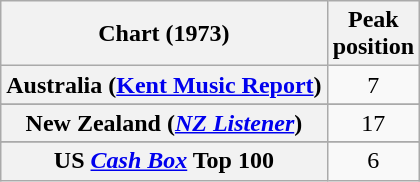<table class="wikitable sortable plainrowheaders" style="text-align:center;">
<tr>
<th scope="col">Chart (1973)</th>
<th scope="col">Peak<br>position</th>
</tr>
<tr>
<th scope="row">Australia (<a href='#'>Kent Music Report</a>)</th>
<td>7</td>
</tr>
<tr>
</tr>
<tr>
</tr>
<tr>
<th scope="row">New Zealand (<em><a href='#'>NZ Listener</a></em>)</th>
<td>17</td>
</tr>
<tr>
</tr>
<tr>
</tr>
<tr>
<th scope="row">US <a href='#'><em>Cash Box</em></a> Top 100</th>
<td>6</td>
</tr>
</table>
